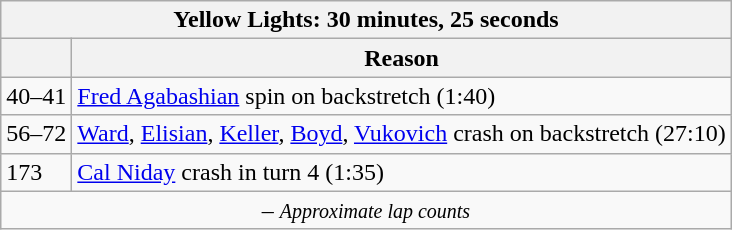<table class="wikitable">
<tr>
<th colspan=2>Yellow Lights: 30 minutes, 25 seconds</th>
</tr>
<tr>
<th></th>
<th>Reason</th>
</tr>
<tr>
<td>40–41</td>
<td><a href='#'>Fred Agabashian</a> spin on backstretch (1:40)</td>
</tr>
<tr>
<td>56–72</td>
<td><a href='#'>Ward</a>, <a href='#'>Elisian</a>, <a href='#'>Keller</a>, <a href='#'>Boyd</a>, <a href='#'>Vukovich</a> crash on backstretch (27:10)</td>
</tr>
<tr>
<td>173</td>
<td><a href='#'>Cal Niday</a> crash in turn 4 (1:35)</td>
</tr>
<tr>
<td colspan=2 align=center> – <em><small>Approximate lap counts</small></em></td>
</tr>
</table>
